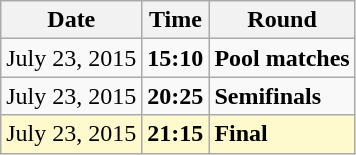<table class="wikitable">
<tr>
<th>Date</th>
<th>Time</th>
<th>Round</th>
</tr>
<tr>
<td>July 23, 2015</td>
<td><strong>15:10</strong></td>
<td><strong>Pool matches</strong></td>
</tr>
<tr>
<td>July 23, 2015</td>
<td><strong>20:25</strong></td>
<td><strong>Semifinals</strong></td>
</tr>
<tr style=background:lemonchiffon>
<td>July 23, 2015</td>
<td><strong>21:15</strong></td>
<td><strong>Final</strong></td>
</tr>
</table>
